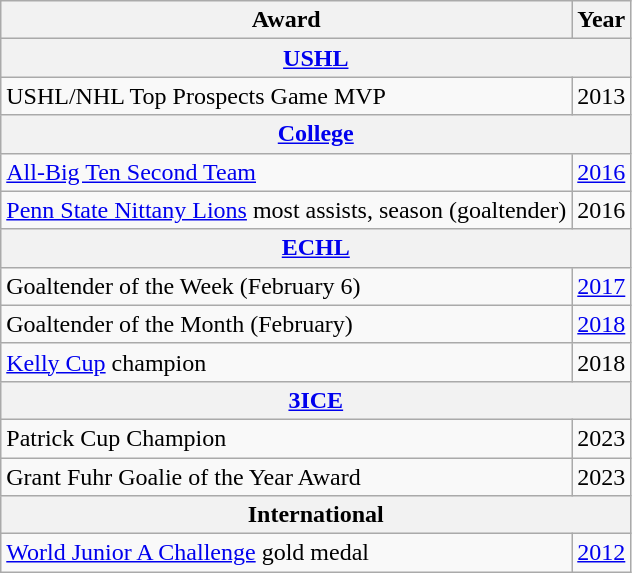<table class="wikitable">
<tr>
<th>Award</th>
<th>Year</th>
</tr>
<tr>
<th colspan="3"><a href='#'>USHL</a></th>
</tr>
<tr>
<td>USHL/NHL Top Prospects Game MVP</td>
<td>2013</td>
</tr>
<tr>
<th colspan="3"><a href='#'>College</a></th>
</tr>
<tr>
<td><a href='#'>All-Big Ten Second Team</a></td>
<td><a href='#'>2016</a></td>
</tr>
<tr>
<td><a href='#'>Penn State Nittany Lions</a> most assists, season (goaltender)</td>
<td>2016</td>
</tr>
<tr>
<th colspan="3"><a href='#'>ECHL</a></th>
</tr>
<tr>
<td>Goaltender of the Week (February 6)</td>
<td><a href='#'>2017</a></td>
</tr>
<tr>
<td>Goaltender of the Month (February)</td>
<td><a href='#'>2018</a></td>
</tr>
<tr>
<td><a href='#'>Kelly Cup</a> champion</td>
<td>2018</td>
</tr>
<tr>
<th colspan="3"><a href='#'>3ICE</a></th>
</tr>
<tr>
<td>Patrick Cup Champion</td>
<td>2023</td>
</tr>
<tr>
<td>Grant Fuhr Goalie of the Year Award</td>
<td>2023</td>
</tr>
<tr>
<th colspan="3">International</th>
</tr>
<tr>
<td><a href='#'>World Junior A Challenge</a> gold medal</td>
<td><a href='#'>2012</a></td>
</tr>
</table>
